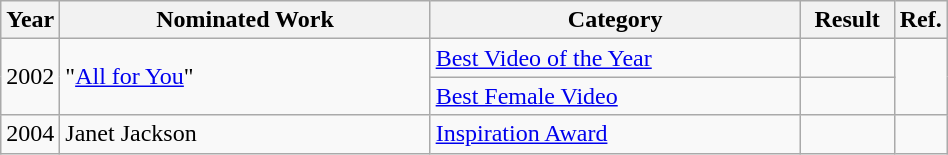<table class="wikitable" width="50%">
<tr>
<th width="5%">Year</th>
<th width="40%">Nominated Work</th>
<th width="40%">Category</th>
<th width="10%">Result</th>
<th width="5%">Ref.</th>
</tr>
<tr>
<td rowspan="2">2002</td>
<td rowspan="2">"<a href='#'>All for You</a>"</td>
<td><a href='#'>Best Video of the Year</a></td>
<td></td>
<td rowspan="2"></td>
</tr>
<tr>
<td><a href='#'>Best Female Video</a></td>
<td></td>
</tr>
<tr>
<td>2004</td>
<td>Janet Jackson</td>
<td><a href='#'>Inspiration Award</a></td>
<td></td>
<td></td>
</tr>
</table>
